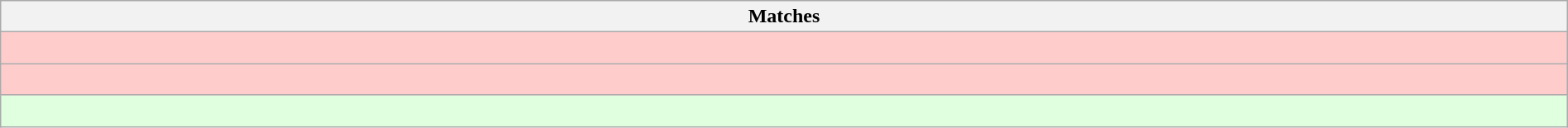<table class="wikitable collapsible collapsed" style="width:100%">
<tr>
<th>Matches</th>
</tr>
<tr style="background:#FFCCCC">
<td><br></td>
</tr>
<tr style="background:#FFCCCC">
<td><br></td>
</tr>
<tr style="background:#DFFFDF">
<td><br></td>
</tr>
</table>
